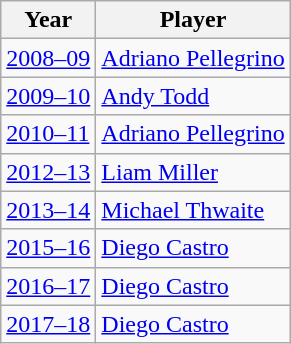<table class="wikitable">
<tr>
<th>Year</th>
<th>Player</th>
</tr>
<tr>
<td><a href='#'>2008–09</a></td>
<td> <a href='#'>Adriano Pellegrino</a></td>
</tr>
<tr>
<td><a href='#'>2009–10</a></td>
<td> <a href='#'>Andy Todd</a></td>
</tr>
<tr>
<td><a href='#'>2010–11</a></td>
<td> <a href='#'>Adriano Pellegrino</a></td>
</tr>
<tr>
<td><a href='#'>2012–13</a></td>
<td> <a href='#'>Liam Miller</a></td>
</tr>
<tr>
<td><a href='#'>2013–14</a></td>
<td> <a href='#'>Michael Thwaite</a></td>
</tr>
<tr>
<td><a href='#'>2015–16</a></td>
<td> <a href='#'>Diego Castro</a></td>
</tr>
<tr>
<td><a href='#'>2016–17</a></td>
<td> <a href='#'>Diego Castro</a></td>
</tr>
<tr>
<td><a href='#'>2017–18</a></td>
<td> <a href='#'>Diego Castro</a></td>
</tr>
</table>
